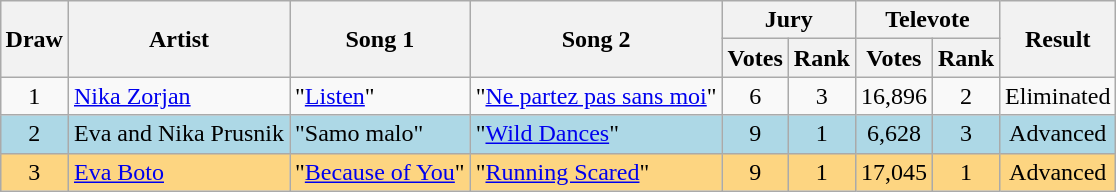<table class="sortable wikitable" style="margin: 1em auto 1em auto; text-align:center;">
<tr>
<th rowspan="2">Draw</th>
<th rowspan="2">Artist</th>
<th rowspan="2">Song 1 </th>
<th rowspan="2">Song 2 </th>
<th colspan="2">Jury</th>
<th colspan="2">Televote</th>
<th rowspan="2">Result</th>
</tr>
<tr>
<th>Votes</th>
<th>Rank</th>
<th>Votes</th>
<th>Rank</th>
</tr>
<tr>
<td>1</td>
<td align="left"><a href='#'>Nika Zorjan</a></td>
<td align="left">"<a href='#'>Listen</a>" </td>
<td align="left">"<a href='#'>Ne partez pas sans moi</a>" </td>
<td>6</td>
<td>3</td>
<td>16,896</td>
<td>2</td>
<td>Eliminated</td>
</tr>
<tr style="background:lightblue;">
<td>2</td>
<td align="left">Eva and Nika Prusnik</td>
<td align="left">"Samo malo" </td>
<td align="left">"<a href='#'>Wild Dances</a>" </td>
<td>9</td>
<td>1</td>
<td>6,628</td>
<td>3</td>
<td>Advanced</td>
</tr>
<tr style="background:#fdd581;">
<td>3</td>
<td align="left"><a href='#'>Eva Boto</a></td>
<td align="left">"<a href='#'>Because of You</a>" </td>
<td align="left">"<a href='#'>Running Scared</a>" </td>
<td>9</td>
<td>1</td>
<td>17,045</td>
<td>1</td>
<td>Advanced</td>
</tr>
</table>
